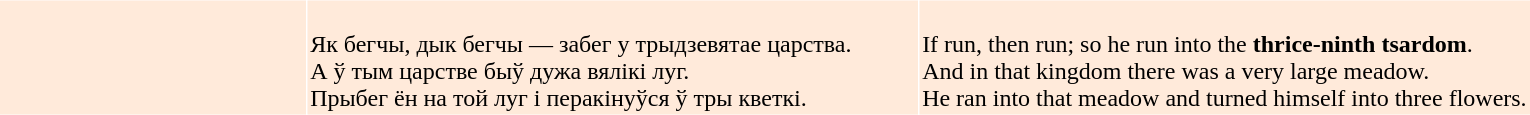<table border="0" cellpadding="2" cellspacing="1" align="center">
<tr>
<td width="20%" style="background:#FFEADA;"><br>
</td>
<td width="40%" style="background:#FFEADA;"><br>Як бегчы, дык бегчы — забег у трыдзевятае царства.<br>
А ў тым царстве быў дужа вялікі луг.<br>
Прыбег ён на той луг і перакінуўся ў тры кветкі.</td>
<td width="40%" style="background:#FFEADA;"><br>If run, then run; so he run into the <strong>thrice-ninth tsardom</strong>.<br>
And in that kingdom there was a very large meadow.<br>
He ran into that meadow and turned himself into three flowers.</td>
</tr>
</table>
